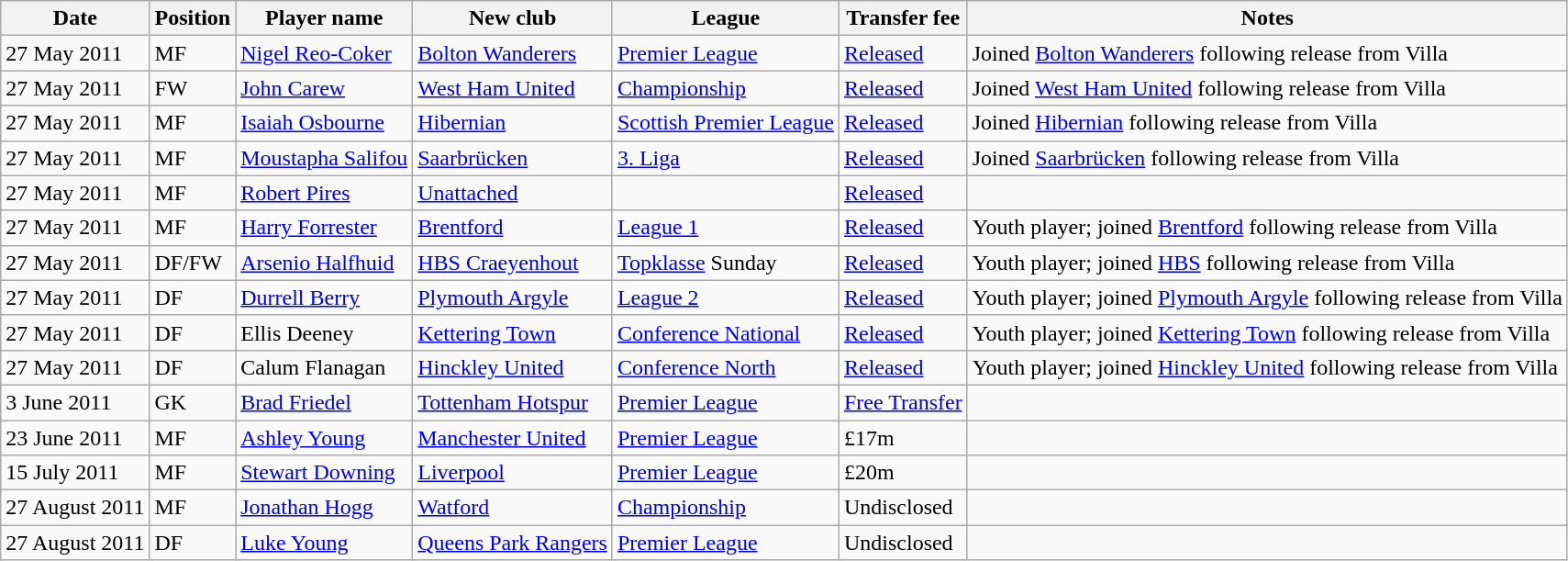<table class="wikitable">
<tr>
<th>Date</th>
<th>Position</th>
<th>Player name</th>
<th>New club</th>
<th>League</th>
<th>Transfer fee</th>
<th>Notes</th>
</tr>
<tr>
<td>27 May 2011</td>
<td>MF</td>
<td> <a href='#'>Nigel Reo-Coker</a></td>
<td> <a href='#'>Bolton Wanderers</a></td>
<td> <a href='#'>Premier League</a></td>
<td><a href='#'>Released</a></td>
<td>Joined <a href='#'>Bolton Wanderers</a> following release from Villa</td>
</tr>
<tr>
<td>27 May 2011</td>
<td>FW</td>
<td> <a href='#'>John Carew</a></td>
<td> <a href='#'>West Ham United</a></td>
<td> <a href='#'>Championship</a></td>
<td><a href='#'>Released</a></td>
<td>Joined <a href='#'>West Ham United</a> following release from Villa</td>
</tr>
<tr>
<td>27 May 2011</td>
<td>MF</td>
<td> <a href='#'>Isaiah Osbourne</a></td>
<td> <a href='#'>Hibernian</a></td>
<td> <a href='#'>Scottish Premier League</a></td>
<td><a href='#'>Released</a></td>
<td>Joined <a href='#'>Hibernian</a> following release from Villa</td>
</tr>
<tr>
<td>27 May 2011</td>
<td>MF</td>
<td> <a href='#'>Moustapha Salifou</a></td>
<td> <a href='#'>Saarbrücken</a></td>
<td> <a href='#'>3. Liga</a></td>
<td><a href='#'>Released</a></td>
<td>Joined <a href='#'>Saarbrücken</a> following release from Villa</td>
</tr>
<tr>
<td>27 May 2011</td>
<td>MF</td>
<td> <a href='#'>Robert Pires</a></td>
<td> <a href='#'>Unattached</a></td>
<td></td>
<td><a href='#'>Released</a></td>
<td></td>
</tr>
<tr>
<td>27 May 2011</td>
<td>MF</td>
<td> <a href='#'>Harry Forrester</a></td>
<td> <a href='#'>Brentford</a></td>
<td> <a href='#'>League 1</a></td>
<td><a href='#'>Released</a></td>
<td>Youth player; joined <a href='#'>Brentford</a> following release from Villa</td>
</tr>
<tr>
<td>27 May 2011</td>
<td>DF/FW</td>
<td> <a href='#'>Arsenio Halfhuid</a></td>
<td> <a href='#'>HBS Craeyenhout</a></td>
<td> <a href='#'>Topklasse</a> Sunday</td>
<td><a href='#'>Released</a></td>
<td>Youth player; joined <a href='#'>HBS</a> following release from Villa</td>
</tr>
<tr>
<td>27 May 2011</td>
<td>DF</td>
<td> <a href='#'>Durrell Berry</a></td>
<td> <a href='#'>Plymouth Argyle</a></td>
<td> <a href='#'>League 2</a></td>
<td><a href='#'>Released</a></td>
<td>Youth player; joined <a href='#'>Plymouth Argyle</a> following release from Villa</td>
</tr>
<tr>
<td>27 May 2011</td>
<td>DF</td>
<td> Ellis Deeney</td>
<td> <a href='#'>Kettering Town</a></td>
<td> <a href='#'>Conference National</a></td>
<td><a href='#'>Released</a></td>
<td>Youth player; joined <a href='#'>Kettering Town</a> following release from Villa</td>
</tr>
<tr>
<td>27 May 2011</td>
<td>DF</td>
<td> Calum Flanagan</td>
<td> <a href='#'>Hinckley United</a></td>
<td> <a href='#'>Conference North</a></td>
<td><a href='#'>Released</a></td>
<td>Youth player; joined <a href='#'>Hinckley United</a> following release from Villa</td>
</tr>
<tr>
<td>3 June 2011</td>
<td>GK</td>
<td> <a href='#'>Brad Friedel</a></td>
<td> <a href='#'>Tottenham Hotspur</a></td>
<td> <a href='#'>Premier League</a></td>
<td><a href='#'>Free Transfer</a></td>
<td></td>
</tr>
<tr>
<td>23 June 2011</td>
<td>MF</td>
<td> <a href='#'>Ashley Young</a></td>
<td> <a href='#'>Manchester United</a></td>
<td> <a href='#'>Premier League</a></td>
<td>£17m</td>
<td></td>
</tr>
<tr>
<td>15 July 2011</td>
<td>MF</td>
<td> <a href='#'>Stewart Downing</a></td>
<td> <a href='#'>Liverpool</a></td>
<td> <a href='#'>Premier League</a></td>
<td>£20m</td>
<td></td>
</tr>
<tr>
<td>27 August 2011</td>
<td>MF</td>
<td> <a href='#'>Jonathan Hogg</a></td>
<td> <a href='#'>Watford</a></td>
<td> <a href='#'>Championship</a></td>
<td>Undisclosed</td>
<td></td>
</tr>
<tr>
<td>27 August 2011</td>
<td>DF</td>
<td> <a href='#'>Luke Young</a></td>
<td> <a href='#'>Queens Park Rangers</a></td>
<td> <a href='#'>Premier League</a></td>
<td>Undisclosed</td>
<td></td>
</tr>
</table>
